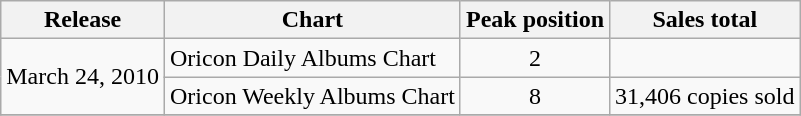<table class="wikitable">
<tr>
<th>Release</th>
<th>Chart</th>
<th>Peak position</th>
<th>Sales total</th>
</tr>
<tr>
<td rowspan="2">March 24, 2010</td>
<td>Oricon Daily Albums Chart</td>
<td align="center">2</td>
<td></td>
</tr>
<tr>
<td>Oricon Weekly Albums Chart</td>
<td align="center">8</td>
<td>31,406 copies sold</td>
</tr>
<tr>
</tr>
</table>
